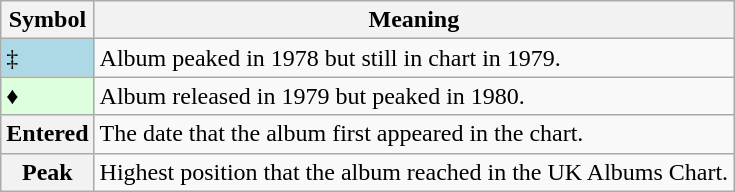<table Class="wikitable">
<tr>
<th>Symbol</th>
<th>Meaning</th>
</tr>
<tr>
<td bgcolor=lightblue>‡</td>
<td>Album peaked in 1978 but still in chart in 1979.</td>
</tr>
<tr>
<td bgcolor=#DDFFDD>♦</td>
<td>Album released in 1979 but peaked in 1980.</td>
</tr>
<tr>
<th>Entered</th>
<td>The date that the album first appeared in the chart.</td>
</tr>
<tr>
<th>Peak</th>
<td>Highest position that the album reached in the UK Albums Chart.</td>
</tr>
</table>
